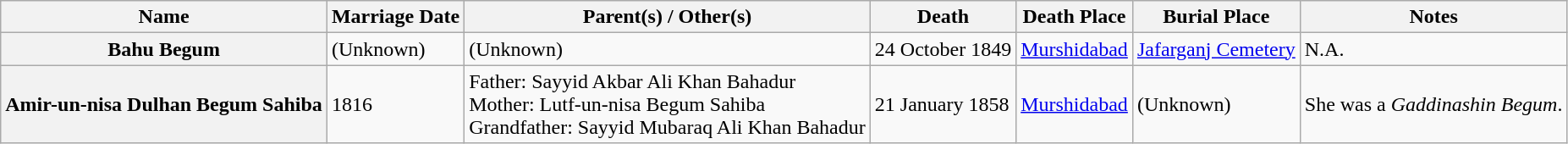<table class="wikitable plainrowheaders">
<tr>
<th scope="col">Name</th>
<th scope="col">Marriage Date</th>
<th scope="col">Parent(s) / Other(s)</th>
<th scope="col">Death</th>
<th scope="col">Death Place</th>
<th scope="col">Burial Place</th>
<th scope="col">Notes</th>
</tr>
<tr>
<th scope="row">Bahu Begum</th>
<td>(Unknown)</td>
<td>(Unknown)</td>
<td>24 October 1849</td>
<td><a href='#'>Murshidabad</a></td>
<td><a href='#'>Jafarganj Cemetery</a></td>
<td>N.A.</td>
</tr>
<tr>
<th scope="row">Amir-un-nisa Dulhan Begum Sahiba</th>
<td>1816</td>
<td>Father: Sayyid Akbar Ali Khan Bahadur<br>Mother: Lutf-un-nisa Begum Sahiba<br>Grandfather: Sayyid Mubaraq Ali Khan Bahadur</td>
<td>21 January 1858</td>
<td><a href='#'>Murshidabad</a></td>
<td>(Unknown)</td>
<td>She was a <em>Gaddinashin Begum</em>.</td>
</tr>
</table>
